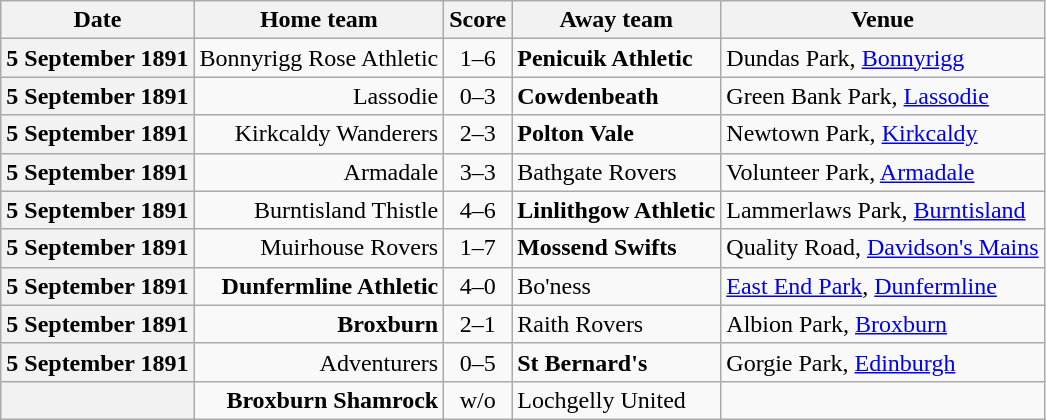<table class="wikitable football-result-list" style="max-width: 80em; text-align: center">
<tr>
<th scope="col">Date</th>
<th scope="col">Home team</th>
<th scope="col">Score</th>
<th scope="col">Away team</th>
<th scope="col">Venue</th>
</tr>
<tr>
<th scope="row">5 September 1891</th>
<td align=right>Bonnyrigg Rose Athletic</td>
<td>1–6</td>
<td align=left><strong>Penicuik Athletic</strong></td>
<td align=left>Dundas Park, <a href='#'>Bonnyrigg</a></td>
</tr>
<tr>
<th scope="row">5 September 1891</th>
<td align=right>Lassodie</td>
<td>0–3</td>
<td align=left><strong>Cowdenbeath</strong></td>
<td align=left>Green Bank Park, <a href='#'>Lassodie</a></td>
</tr>
<tr>
<th scope="row">5 September 1891</th>
<td align=right>Kirkcaldy Wanderers</td>
<td>2–3</td>
<td align=left><strong>Polton Vale</strong></td>
<td align=left>Newtown Park, <a href='#'>Kirkcaldy</a></td>
</tr>
<tr>
<th scope="row">5 September 1891</th>
<td align=right>Armadale</td>
<td>3–3</td>
<td align=left>Bathgate Rovers</td>
<td align=left>Volunteer Park, <a href='#'>Armadale</a></td>
</tr>
<tr>
<th scope="row">5 September 1891</th>
<td align=right>Burntisland Thistle</td>
<td>4–6</td>
<td align=left><strong>Linlithgow Athletic</strong></td>
<td align=left>Lammerlaws Park, <a href='#'>Burntisland</a></td>
</tr>
<tr>
<th scope="row">5 September 1891</th>
<td align=right>Muirhouse Rovers</td>
<td>1–7</td>
<td align=left><strong>Mossend Swifts</strong></td>
<td align=left>Quality Road, <a href='#'>Davidson's Mains</a></td>
</tr>
<tr>
<th scope="row">5 September 1891</th>
<td align=right><strong>Dunfermline Athletic</strong></td>
<td>4–0</td>
<td align=left>Bo'ness</td>
<td align=left><a href='#'>East End Park</a>, <a href='#'>Dunfermline</a></td>
</tr>
<tr>
<th scope="row">5 September 1891</th>
<td align=right><strong>Broxburn</strong></td>
<td>2–1</td>
<td align=left>Raith Rovers</td>
<td align=left>Albion Park, <a href='#'>Broxburn</a></td>
</tr>
<tr>
<th scope="row">5 September 1891</th>
<td align=right>Adventurers</td>
<td>0–5</td>
<td align=left><strong>St Bernard's</strong></td>
<td align=left>Gorgie Park, <a href='#'>Edinburgh</a></td>
</tr>
<tr>
<th scope="row"></th>
<td align=right><strong>Broxburn Shamrock</strong></td>
<td>w/o</td>
<td align=left>Lochgelly United</td>
<td></td>
</tr>
</table>
